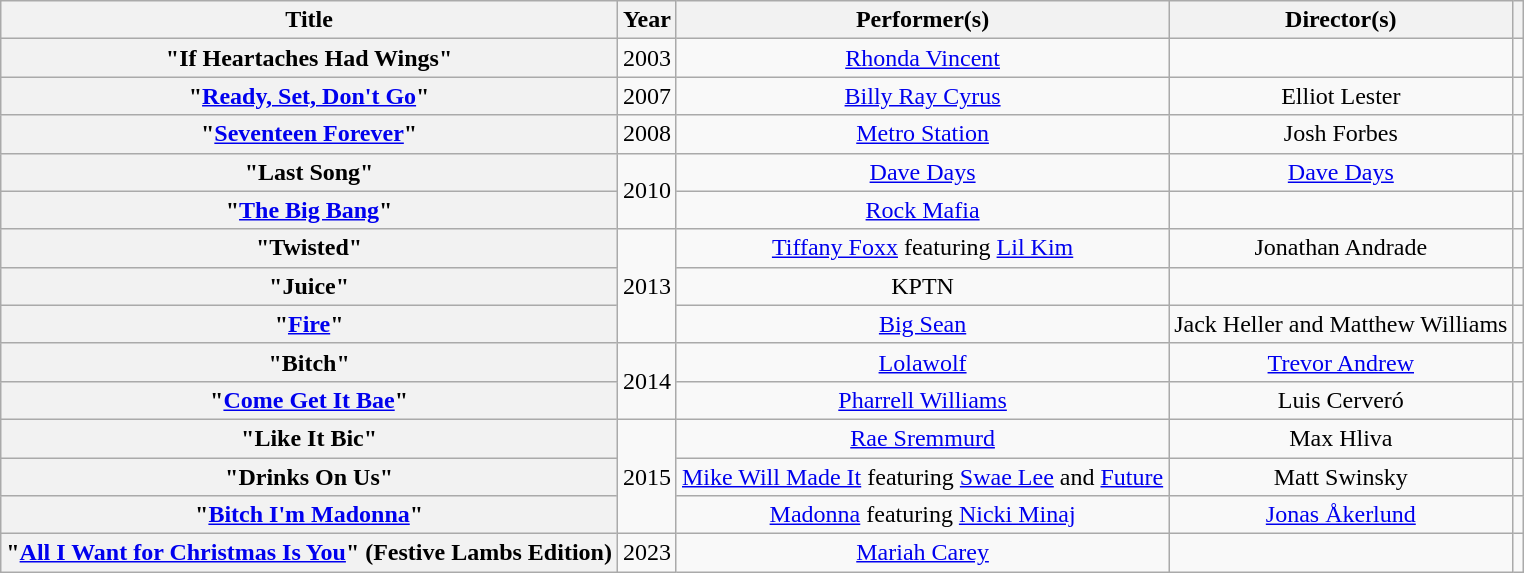<table class="wikitable sortable plainrowheaders sticky-header" style="text-align:center;">
<tr>
<th scope="col">Title</th>
<th scope="col">Year</th>
<th scope="col" class="unsortable">Performer(s)</th>
<th scope="col" class="unsortable">Director(s)</th>
<th scope="col" class="unsortable"></th>
</tr>
<tr>
<th scope="row">"If Heartaches Had Wings"</th>
<td>2003</td>
<td><a href='#'>Rhonda Vincent</a></td>
<td></td>
<td></td>
</tr>
<tr>
<th scope="row">"<a href='#'>Ready, Set, Don't Go</a>"</th>
<td>2007</td>
<td><a href='#'>Billy Ray Cyrus</a></td>
<td>Elliot Lester</td>
<td></td>
</tr>
<tr>
<th scope="row">"<a href='#'>Seventeen Forever</a>"</th>
<td>2008</td>
<td><a href='#'>Metro Station</a></td>
<td>Josh Forbes</td>
<td></td>
</tr>
<tr>
<th scope="row">"Last Song"</th>
<td rowspan="2">2010</td>
<td><a href='#'>Dave Days</a></td>
<td><a href='#'>Dave Days</a></td>
<td></td>
</tr>
<tr>
<th scope="row">"<a href='#'>The Big Bang</a>"</th>
<td><a href='#'>Rock Mafia</a></td>
<td></td>
<td></td>
</tr>
<tr>
<th scope="row">"Twisted"</th>
<td rowspan="3">2013</td>
<td><a href='#'>Tiffany Foxx</a> featuring <a href='#'>Lil Kim</a></td>
<td>Jonathan Andrade</td>
<td></td>
</tr>
<tr>
<th scope="row">"Juice"</th>
<td>KPTN</td>
<td></td>
<td></td>
</tr>
<tr>
<th scope="row">"<a href='#'>Fire</a>"</th>
<td><a href='#'>Big Sean</a></td>
<td>Jack Heller and Matthew Williams</td>
<td></td>
</tr>
<tr>
<th scope="row">"Bitch"</th>
<td rowspan="2">2014</td>
<td><a href='#'>Lolawolf</a></td>
<td><a href='#'>Trevor Andrew</a></td>
<td></td>
</tr>
<tr>
<th scope="row">"<a href='#'>Come Get It Bae</a>"</th>
<td><a href='#'>Pharrell Williams</a></td>
<td>Luis Cerveró</td>
<td></td>
</tr>
<tr>
<th scope="row">"Like It Bic"</th>
<td rowspan="3">2015</td>
<td><a href='#'>Rae Sremmurd</a></td>
<td>Max Hliva</td>
<td></td>
</tr>
<tr>
<th scope="row">"Drinks On Us"</th>
<td><a href='#'>Mike Will Made It</a> featuring <a href='#'>Swae Lee</a> and <a href='#'>Future</a></td>
<td>Matt Swinsky</td>
<td></td>
</tr>
<tr>
<th scope="row">"<a href='#'>Bitch I'm Madonna</a>"</th>
<td><a href='#'>Madonna</a> featuring <a href='#'>Nicki Minaj</a></td>
<td><a href='#'>Jonas Åkerlund</a></td>
<td></td>
</tr>
<tr>
<th scope="row">"<a href='#'>All I Want for Christmas Is You</a>" (Festive Lambs Edition)</th>
<td>2023</td>
<td><a href='#'>Mariah Carey</a></td>
<td></td>
<td></td>
</tr>
</table>
